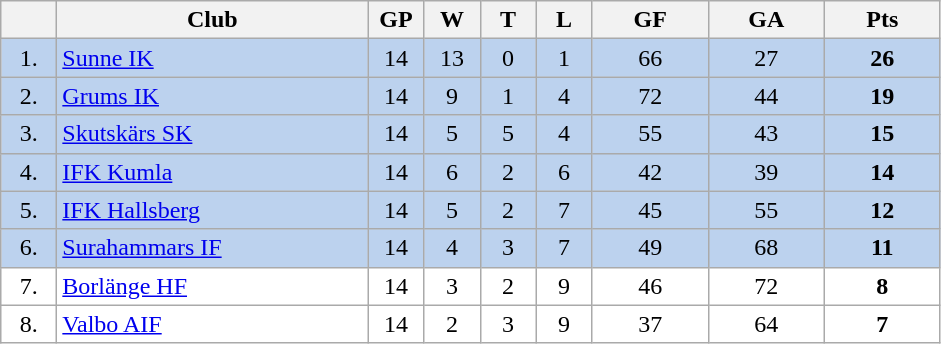<table class="wikitable">
<tr>
<th width="30"></th>
<th width="200">Club</th>
<th width="30">GP</th>
<th width="30">W</th>
<th width="30">T</th>
<th width="30">L</th>
<th width="70">GF</th>
<th width="70">GA</th>
<th width="70">Pts</th>
</tr>
<tr bgcolor="#BCD2EE" align="center">
<td>1.</td>
<td align="left"><a href='#'>Sunne IK</a></td>
<td>14</td>
<td>13</td>
<td>0</td>
<td>1</td>
<td>66</td>
<td>27</td>
<td><strong>26</strong></td>
</tr>
<tr bgcolor="#BCD2EE" align="center">
<td>2.</td>
<td align="left"><a href='#'>Grums IK</a></td>
<td>14</td>
<td>9</td>
<td>1</td>
<td>4</td>
<td>72</td>
<td>44</td>
<td><strong>19</strong></td>
</tr>
<tr bgcolor="#BCD2EE" align="center">
<td>3.</td>
<td align="left"><a href='#'>Skutskärs SK</a></td>
<td>14</td>
<td>5</td>
<td>5</td>
<td>4</td>
<td>55</td>
<td>43</td>
<td><strong>15</strong></td>
</tr>
<tr bgcolor="#BCD2EE" align="center">
<td>4.</td>
<td align="left"><a href='#'>IFK Kumla</a></td>
<td>14</td>
<td>6</td>
<td>2</td>
<td>6</td>
<td>42</td>
<td>39</td>
<td><strong>14</strong></td>
</tr>
<tr bgcolor="#BCD2EE" align="center">
<td>5.</td>
<td align="left"><a href='#'>IFK Hallsberg</a></td>
<td>14</td>
<td>5</td>
<td>2</td>
<td>7</td>
<td>45</td>
<td>55</td>
<td><strong>12</strong></td>
</tr>
<tr bgcolor="#BCD2EE" align="center">
<td>6.</td>
<td align="left"><a href='#'>Surahammars IF</a></td>
<td>14</td>
<td>4</td>
<td>3</td>
<td>7</td>
<td>49</td>
<td>68</td>
<td><strong>11</strong></td>
</tr>
<tr bgcolor="#FFFFFF" align="center">
<td>7.</td>
<td align="left"><a href='#'>Borlänge HF</a></td>
<td>14</td>
<td>3</td>
<td>2</td>
<td>9</td>
<td>46</td>
<td>72</td>
<td><strong>8</strong></td>
</tr>
<tr bgcolor="#FFFFFF" align="center">
<td>8.</td>
<td align="left"><a href='#'>Valbo AIF</a></td>
<td>14</td>
<td>2</td>
<td>3</td>
<td>9</td>
<td>37</td>
<td>64</td>
<td><strong>7</strong></td>
</tr>
</table>
